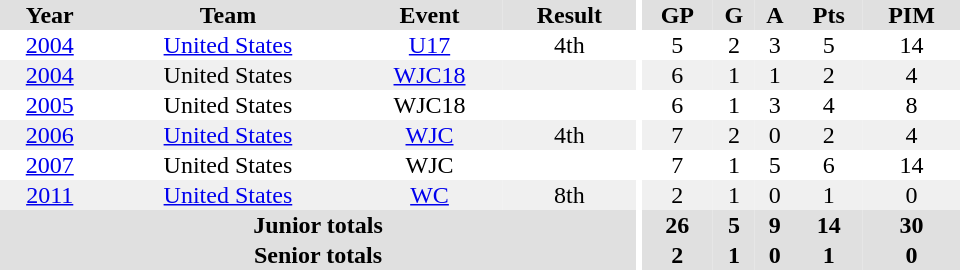<table border="0" cellpadding="1" cellspacing="0" ID="Table3" style="text-align:center; width:40em">
<tr ALIGN="center" bgcolor="#e0e0e0">
<th>Year</th>
<th>Team</th>
<th>Event</th>
<th>Result</th>
<th rowspan="99" bgcolor="#ffffff"></th>
<th>GP</th>
<th>G</th>
<th>A</th>
<th>Pts</th>
<th>PIM</th>
</tr>
<tr>
<td><a href='#'>2004</a></td>
<td><a href='#'>United States</a></td>
<td><a href='#'>U17</a></td>
<td>4th</td>
<td>5</td>
<td>2</td>
<td>3</td>
<td>5</td>
<td>14</td>
</tr>
<tr bgcolor="#f0f0f0">
<td><a href='#'>2004</a></td>
<td>United States</td>
<td><a href='#'>WJC18</a></td>
<td></td>
<td>6</td>
<td>1</td>
<td>1</td>
<td>2</td>
<td>4</td>
</tr>
<tr>
<td><a href='#'>2005</a></td>
<td>United States</td>
<td>WJC18</td>
<td></td>
<td>6</td>
<td>1</td>
<td>3</td>
<td>4</td>
<td>8</td>
</tr>
<tr bgcolor="#f0f0f0">
<td><a href='#'>2006</a></td>
<td><a href='#'>United States</a></td>
<td><a href='#'>WJC</a></td>
<td>4th</td>
<td>7</td>
<td>2</td>
<td>0</td>
<td>2</td>
<td>4</td>
</tr>
<tr>
<td><a href='#'>2007</a></td>
<td>United States</td>
<td>WJC</td>
<td></td>
<td>7</td>
<td>1</td>
<td>5</td>
<td>6</td>
<td>14</td>
</tr>
<tr bgcolor="#f0f0f0">
<td><a href='#'>2011</a></td>
<td><a href='#'>United States</a></td>
<td><a href='#'>WC</a></td>
<td>8th</td>
<td>2</td>
<td>1</td>
<td>0</td>
<td>1</td>
<td>0</td>
</tr>
<tr bgcolor="#e0e0e0">
<th colspan="4">Junior totals</th>
<th>26</th>
<th>5</th>
<th>9</th>
<th>14</th>
<th>30</th>
</tr>
<tr bgcolor="#e0e0e0">
<th colspan="4">Senior totals</th>
<th>2</th>
<th>1</th>
<th>0</th>
<th>1</th>
<th>0</th>
</tr>
</table>
